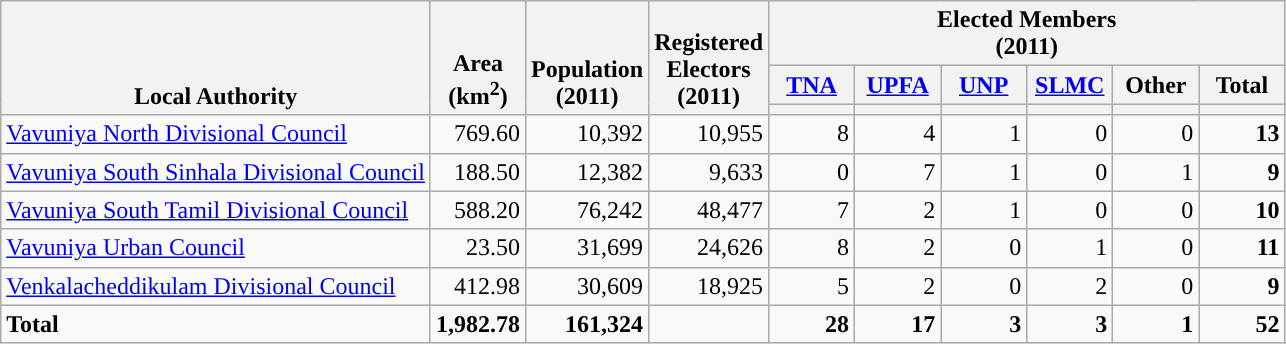<table class="wikitable" border="1" style="text-align:right;">
<tr>
<th style="vertical-align:bottom;" rowspan=3>Local Authority</th>
<th style="vertical-align:bottom;" rowspan=3>Area<br>(km<sup>2</sup>)<br></th>
<th style="vertical-align:bottom;" rowspan=3>Population<br>(2011)<br></th>
<th style="vertical-align:bottom;" rowspan=3>Registered<br>Electors<br>(2011)</th>
<th colspan=6>Elected Members<br>(2011)</th>
</tr>
<tr>
<th style="width:50px;"><a href='#'>TNA</a></th>
<th style="width:50px;"><a href='#'>UPFA</a></th>
<th style="width:50px;"><a href='#'>UNP</a></th>
<th style="width:50px;"><a href='#'>SLMC</a></th>
<th style="width:50px;">Other</th>
<th style="width:50px;">Total</th>
</tr>
<tr>
<th style="background:"></th>
<th style="background:"></th>
<th style="background:"></th>
<th style="background:"></th>
<th></th>
<th></th>
</tr>
<tr>
<td align=left><a href='#'>Vavuniya North Divisional Council</a></td>
<td>769.60</td>
<td>10,392</td>
<td>10,955</td>
<td>8</td>
<td>4</td>
<td>1</td>
<td>0</td>
<td>0</td>
<td><strong>13</strong></td>
</tr>
<tr>
<td align=left><a href='#'>Vavuniya South Sinhala Divisional Council</a></td>
<td>188.50</td>
<td>12,382</td>
<td>9,633</td>
<td>0</td>
<td>7</td>
<td>1</td>
<td>0</td>
<td>1</td>
<td><strong>9</strong></td>
</tr>
<tr>
<td align=left><a href='#'>Vavuniya South Tamil Divisional Council</a></td>
<td>588.20</td>
<td>76,242</td>
<td>48,477</td>
<td>7</td>
<td>2</td>
<td>1</td>
<td>0</td>
<td>0</td>
<td><strong>10</strong></td>
</tr>
<tr>
<td align=left><a href='#'>Vavuniya Urban Council</a></td>
<td>23.50</td>
<td>31,699</td>
<td>24,626</td>
<td>8</td>
<td>2</td>
<td>0</td>
<td>1</td>
<td>0</td>
<td><strong>11</strong></td>
</tr>
<tr>
<td align=left><a href='#'>Venkalacheddikulam Divisional Council</a></td>
<td>412.98</td>
<td>30,609</td>
<td>18,925</td>
<td>5</td>
<td>2</td>
<td>0</td>
<td>2</td>
<td>0</td>
<td><strong>9</strong></td>
</tr>
<tr style="font-weight:bold">
<td align=left>Total</td>
<td>1,982.78</td>
<td>161,324</td>
<td></td>
<td>28</td>
<td>17</td>
<td>3</td>
<td>3</td>
<td>1</td>
<td>52</td>
</tr>
</table>
